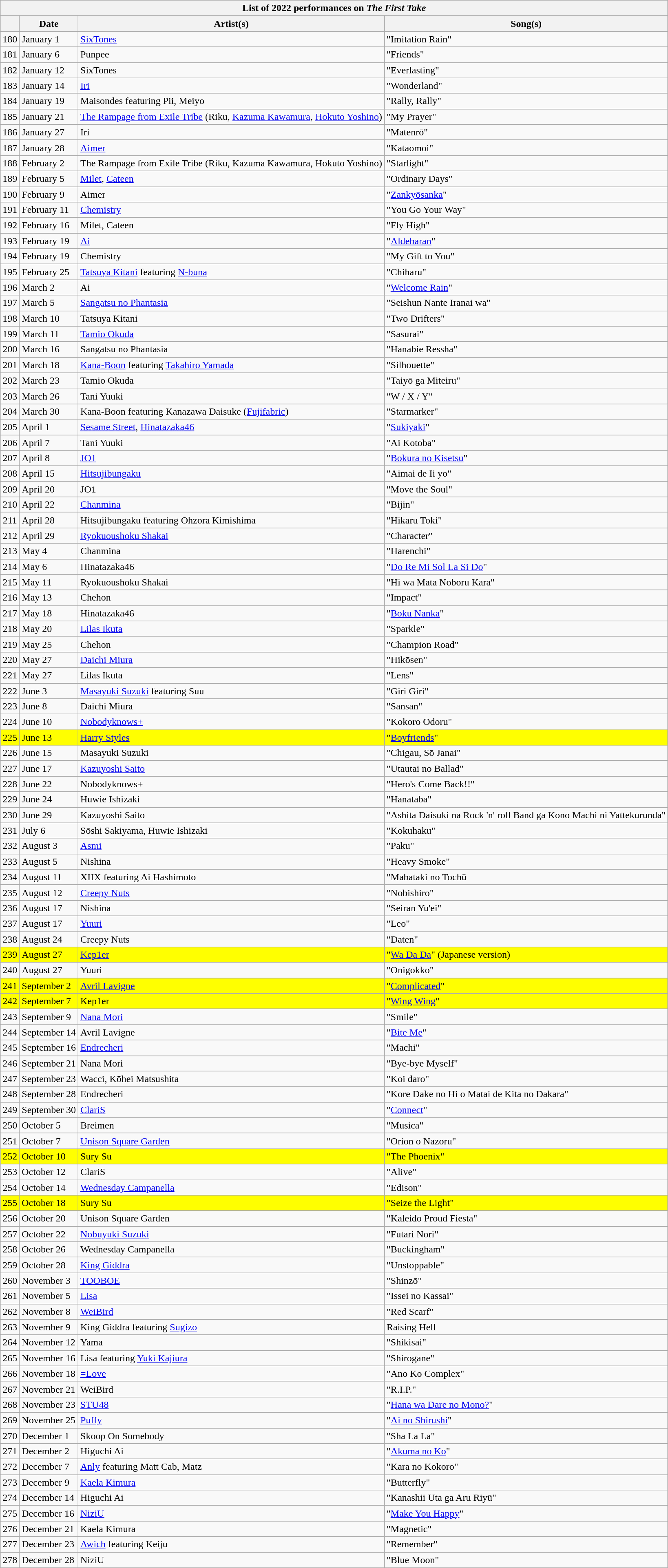<table class="wikitable plainrowheaders collapsible">
<tr>
<th scope="col" colspan="4">List of 2022 performances on <em>The First Take</em></th>
</tr>
<tr>
<th scope="col"></th>
<th scope="col">Date</th>
<th scope="col">Artist(s)</th>
<th scope="col">Song(s)</th>
</tr>
<tr>
<td style="text-align:center">180</td>
<td>January 1</td>
<td><a href='#'>SixTones</a></td>
<td>"Imitation Rain"</td>
</tr>
<tr>
<td style="text-align:center">181</td>
<td>January 6</td>
<td>Punpee</td>
<td>"Friends"</td>
</tr>
<tr>
<td style="text-align:center">182</td>
<td>January 12</td>
<td>SixTones</td>
<td>"Everlasting"</td>
</tr>
<tr>
<td style="text-align:center">183</td>
<td>January 14</td>
<td><a href='#'>Iri</a></td>
<td>"Wonderland"</td>
</tr>
<tr>
<td style="text-align:center">184</td>
<td>January 19</td>
<td>Maisondes featuring Pii, Meiyo</td>
<td>"Rally, Rally"</td>
</tr>
<tr>
<td style="text-align:center">185</td>
<td>January 21</td>
<td><a href='#'>The Rampage from Exile Tribe</a> (Riku, <a href='#'>Kazuma Kawamura</a>, <a href='#'>Hokuto Yoshino</a>)</td>
<td>"My Prayer"</td>
</tr>
<tr>
<td style="text-align:center">186</td>
<td>January 27</td>
<td>Iri</td>
<td>"Matenrō"</td>
</tr>
<tr>
<td style="text-align:center">187</td>
<td>January 28</td>
<td><a href='#'>Aimer</a></td>
<td>"Kataomoi"</td>
</tr>
<tr>
<td style="text-align:center">188</td>
<td>February 2</td>
<td>The Rampage from Exile Tribe (Riku, Kazuma Kawamura, Hokuto Yoshino)</td>
<td>"Starlight"</td>
</tr>
<tr>
<td style="text-align:center">189</td>
<td>February 5</td>
<td><a href='#'>Milet</a>, <a href='#'>Cateen</a></td>
<td>"Ordinary Days"</td>
</tr>
<tr>
<td style="text-align:center">190</td>
<td>February 9</td>
<td>Aimer</td>
<td>"<a href='#'>Zankyōsanka</a>"</td>
</tr>
<tr>
<td style="text-align:center">191</td>
<td>February 11</td>
<td><a href='#'>Chemistry</a></td>
<td>"You Go Your Way"</td>
</tr>
<tr>
<td style="text-align:center">192</td>
<td>February 16</td>
<td>Milet, Cateen</td>
<td>"Fly High"</td>
</tr>
<tr>
<td style="text-align:center">193</td>
<td>February 19</td>
<td><a href='#'>Ai</a></td>
<td>"<a href='#'>Aldebaran</a>"</td>
</tr>
<tr>
<td style="text-align:center">194</td>
<td>February 19</td>
<td>Chemistry</td>
<td>"My Gift to You"</td>
</tr>
<tr>
<td style="text-align:center">195</td>
<td>February 25</td>
<td><a href='#'>Tatsuya Kitani</a> featuring <a href='#'>N-buna</a></td>
<td>"Chiharu"</td>
</tr>
<tr>
<td style="text-align:center">196</td>
<td>March 2</td>
<td>Ai</td>
<td>"<a href='#'>Welcome Rain</a>"</td>
</tr>
<tr>
<td style="text-align:center">197</td>
<td>March 5</td>
<td><a href='#'>Sangatsu no Phantasia</a></td>
<td>"Seishun Nante Iranai wa"</td>
</tr>
<tr>
<td style="text-align:center">198</td>
<td>March 10</td>
<td>Tatsuya Kitani</td>
<td>"Two Drifters"</td>
</tr>
<tr>
<td style="text-align:center">199</td>
<td>March 11</td>
<td><a href='#'>Tamio Okuda</a></td>
<td>"Sasurai"</td>
</tr>
<tr>
<td style="text-align:center">200</td>
<td>March 16</td>
<td>Sangatsu no Phantasia</td>
<td>"Hanabie Ressha"</td>
</tr>
<tr>
<td style="text-align:center">201</td>
<td>March 18</td>
<td><a href='#'>Kana-Boon</a> featuring <a href='#'>Takahiro Yamada</a></td>
<td>"Silhouette"</td>
</tr>
<tr>
<td style="text-align:center">202</td>
<td>March 23</td>
<td>Tamio Okuda</td>
<td>"Taiyō ga Miteiru"</td>
</tr>
<tr>
<td style="text-align:center">203</td>
<td>March 26</td>
<td>Tani Yuuki</td>
<td>"W / X / Y"</td>
</tr>
<tr>
<td style="text-align:center">204</td>
<td>March 30</td>
<td>Kana-Boon featuring Kanazawa Daisuke (<a href='#'>Fujifabric</a>)</td>
<td>"Starmarker"</td>
</tr>
<tr>
<td style="text-align:center">205</td>
<td>April 1</td>
<td><a href='#'>Sesame Street</a>, <a href='#'>Hinatazaka46</a></td>
<td>"<a href='#'>Sukiyaki</a>"</td>
</tr>
<tr>
<td style="text-align:center">206</td>
<td>April 7</td>
<td>Tani Yuuki</td>
<td>"Ai Kotoba"</td>
</tr>
<tr>
<td style="text-align:center">207</td>
<td>April 8</td>
<td><a href='#'>JO1</a></td>
<td>"<a href='#'>Bokura no Kisetsu</a>"</td>
</tr>
<tr>
<td style="text-align:center">208</td>
<td>April 15</td>
<td><a href='#'>Hitsujibungaku</a></td>
<td>"Aimai de Ii yo"</td>
</tr>
<tr>
<td style="text-align:center">209</td>
<td>April 20</td>
<td>JO1</td>
<td>"Move the Soul"</td>
</tr>
<tr>
<td style="text-align:center">210</td>
<td>April 22</td>
<td><a href='#'>Chanmina</a></td>
<td>"Bijin"</td>
</tr>
<tr>
<td style="text-align:center">211</td>
<td>April 28</td>
<td>Hitsujibungaku featuring Ohzora Kimishima</td>
<td>"Hikaru Toki"</td>
</tr>
<tr>
<td style="text-align:center">212</td>
<td>April 29</td>
<td><a href='#'>Ryokuoushoku Shakai</a></td>
<td>"Character"</td>
</tr>
<tr>
<td style="text-align:center">213</td>
<td>May 4</td>
<td>Chanmina</td>
<td>"Harenchi"</td>
</tr>
<tr>
<td style="text-align:center">214</td>
<td>May 6</td>
<td>Hinatazaka46</td>
<td>"<a href='#'>Do Re Mi Sol La Si Do</a>"</td>
</tr>
<tr>
<td style="text-align:center">215</td>
<td>May 11</td>
<td>Ryokuoushoku Shakai</td>
<td>"Hi wa Mata Noboru Kara"</td>
</tr>
<tr>
<td style="text-align:center">216</td>
<td>May 13</td>
<td>Chehon</td>
<td>"Impact"</td>
</tr>
<tr>
<td style="text-align:center">217</td>
<td>May 18</td>
<td>Hinatazaka46</td>
<td>"<a href='#'>Boku Nanka</a>"</td>
</tr>
<tr>
<td style="text-align:center">218</td>
<td>May 20</td>
<td><a href='#'>Lilas Ikuta</a></td>
<td>"Sparkle"</td>
</tr>
<tr>
<td style="text-align:center">219</td>
<td>May 25</td>
<td>Chehon</td>
<td>"Champion Road"</td>
</tr>
<tr>
<td style="text-align:center">220</td>
<td>May 27</td>
<td><a href='#'>Daichi Miura</a></td>
<td>"Hikōsen"</td>
</tr>
<tr>
<td style="text-align:center">221</td>
<td>May 27</td>
<td>Lilas Ikuta</td>
<td>"Lens"</td>
</tr>
<tr>
<td style="text-align:center">222</td>
<td>June 3</td>
<td><a href='#'>Masayuki Suzuki</a> featuring Suu</td>
<td>"Giri Giri"</td>
</tr>
<tr>
<td style="text-align:center">223</td>
<td>June 8</td>
<td>Daichi Miura</td>
<td>"Sansan"</td>
</tr>
<tr>
<td style="text-align:center">224</td>
<td>June 10</td>
<td><a href='#'>Nobodyknows+</a></td>
<td>"Kokoro Odoru"</td>
</tr>
<tr style="background-color:yellow">
<td style="text-align:center">225</td>
<td>June 13</td>
<td><a href='#'>Harry Styles</a></td>
<td>"<a href='#'>Boyfriends</a>"</td>
</tr>
<tr>
<td style="text-align:center">226</td>
<td>June 15</td>
<td>Masayuki Suzuki</td>
<td>"Chigau, Sō Janai"</td>
</tr>
<tr>
<td style="text-align:center">227</td>
<td>June 17</td>
<td><a href='#'>Kazuyoshi Saito</a></td>
<td>"Utautai no Ballad"</td>
</tr>
<tr>
<td style="text-align:center">228</td>
<td>June 22</td>
<td>Nobodyknows+</td>
<td>"Hero's Come Back!!"</td>
</tr>
<tr>
<td style="text-align:center">229</td>
<td>June 24</td>
<td>Huwie Ishizaki</td>
<td>"Hanataba"</td>
</tr>
<tr>
<td style="text-align:center">230</td>
<td>June 29</td>
<td>Kazuyoshi Saito</td>
<td>"Ashita Daisuki na Rock 'n' roll Band ga Kono Machi ni Yattekurunda"</td>
</tr>
<tr>
<td style="text-align:center">231</td>
<td>July 6</td>
<td>Sōshi Sakiyama, Huwie Ishizaki</td>
<td>"Kokuhaku"</td>
</tr>
<tr>
<td style="text-align:center">232</td>
<td>August 3</td>
<td><a href='#'>Asmi</a></td>
<td>"Paku"</td>
</tr>
<tr>
<td style="text-align:center">233</td>
<td>August 5</td>
<td>Nishina</td>
<td>"Heavy Smoke"</td>
</tr>
<tr>
<td style="text-align:center">234</td>
<td>August 11</td>
<td>XIIX featuring Ai Hashimoto</td>
<td>"Mabataki no Tochū</td>
</tr>
<tr>
<td style="text-align:center">235</td>
<td>August 12</td>
<td><a href='#'>Creepy Nuts</a></td>
<td>"Nobishiro"</td>
</tr>
<tr>
<td style="text-align:center">236</td>
<td>August 17</td>
<td>Nishina</td>
<td>"Seiran Yu'ei"</td>
</tr>
<tr>
<td style="text-align:center">237</td>
<td>August 17</td>
<td><a href='#'>Yuuri</a></td>
<td>"Leo"</td>
</tr>
<tr>
<td style="text-align:center">238</td>
<td>August 24</td>
<td>Creepy Nuts</td>
<td>"Daten"</td>
</tr>
<tr style="background-color:yellow">
<td style="text-align:center">239</td>
<td>August 27</td>
<td><a href='#'>Kep1er</a></td>
<td>"<a href='#'>Wa Da Da</a>" (Japanese version)</td>
</tr>
<tr>
<td style="text-align:center">240</td>
<td>August 27</td>
<td>Yuuri</td>
<td>"Onigokko"</td>
</tr>
<tr style="background-color:yellow">
<td style="text-align:center">241</td>
<td>September 2</td>
<td><a href='#'>Avril Lavigne</a></td>
<td>"<a href='#'>Complicated</a>"</td>
</tr>
<tr style="background-color:yellow">
<td style="text-align:center">242</td>
<td>September 7</td>
<td>Kep1er</td>
<td>"<a href='#'>Wing Wing</a>"</td>
</tr>
<tr>
<td style="text-align:center">243</td>
<td>September 9</td>
<td><a href='#'>Nana Mori</a></td>
<td>"Smile"</td>
</tr>
<tr>
<td style="text-align:center">244</td>
<td>September 14</td>
<td>Avril Lavigne</td>
<td>"<a href='#'>Bite Me</a>"</td>
</tr>
<tr>
<td style="text-align:center">245</td>
<td>September 16</td>
<td><a href='#'>Endrecheri</a></td>
<td>"Machi"</td>
</tr>
<tr>
<td style="text-align:center">246</td>
<td>September 21</td>
<td>Nana Mori</td>
<td>"Bye-bye Myself"</td>
</tr>
<tr>
<td style="text-align:center">247</td>
<td>September 23</td>
<td>Wacci, Kōhei Matsushita</td>
<td>"Koi daro"</td>
</tr>
<tr>
<td style="text-align:center">248</td>
<td>September 28</td>
<td>Endrecheri</td>
<td>"Kore Dake no Hi o Matai de Kita no Dakara"</td>
</tr>
<tr>
<td style="text-align:center">249</td>
<td>September 30</td>
<td><a href='#'>ClariS</a></td>
<td>"<a href='#'>Connect</a>"</td>
</tr>
<tr>
<td style="text-align:center">250</td>
<td>October 5</td>
<td>Breimen</td>
<td>"Musica"</td>
</tr>
<tr>
<td style="text-align:center">251</td>
<td>October 7</td>
<td><a href='#'>Unison Square Garden</a></td>
<td>"Orion o Nazoru"</td>
</tr>
<tr style="background-color:yellow">
<td style="text-align:center">252</td>
<td>October 10</td>
<td>Sury Su</td>
<td>"The Phoenix"</td>
</tr>
<tr>
<td style="text-align:center">253</td>
<td>October 12</td>
<td>ClariS</td>
<td>"Alive"</td>
</tr>
<tr>
<td style="text-align:center">254</td>
<td>October 14</td>
<td><a href='#'>Wednesday Campanella</a></td>
<td>"Edison"</td>
</tr>
<tr style="background-color:yellow">
<td style="text-align:center">255</td>
<td>October 18</td>
<td>Sury Su</td>
<td>"Seize the Light"</td>
</tr>
<tr>
<td style="text-align:center">256</td>
<td>October 20</td>
<td>Unison Square Garden</td>
<td>"Kaleido Proud Fiesta"</td>
</tr>
<tr>
<td style="text-align:center">257</td>
<td>October 22</td>
<td><a href='#'>Nobuyuki Suzuki</a></td>
<td>"Futari Nori"</td>
</tr>
<tr>
<td style="text-align:center">258</td>
<td>October 26</td>
<td>Wednesday Campanella</td>
<td>"Buckingham"</td>
</tr>
<tr>
<td style="text-align:center">259</td>
<td>October 28</td>
<td><a href='#'>King Giddra</a></td>
<td>"Unstoppable"</td>
</tr>
<tr>
<td style="text-align:center">260</td>
<td>November 3</td>
<td><a href='#'>TOOBOE</a></td>
<td>"Shinzō"</td>
</tr>
<tr>
<td style="text-align:center">261</td>
<td>November 5</td>
<td><a href='#'>Lisa</a></td>
<td>"Issei no Kassai"</td>
</tr>
<tr>
<td style="text-align:center">262</td>
<td>November 8</td>
<td><a href='#'>WeiBird</a></td>
<td>"Red Scarf"</td>
</tr>
<tr>
<td style="text-align:center">263</td>
<td>November 9</td>
<td>King Giddra featuring <a href='#'>Sugizo</a></td>
<td>Raising Hell</td>
</tr>
<tr>
<td style="text-align:center">264</td>
<td>November 12</td>
<td>Yama</td>
<td>"Shikisai"</td>
</tr>
<tr>
<td style="text-align:center">265</td>
<td>November 16</td>
<td>Lisa featuring <a href='#'>Yuki Kajiura</a></td>
<td>"Shirogane"</td>
</tr>
<tr>
<td style="text-align:center">266</td>
<td>November 18</td>
<td><a href='#'>=Love</a></td>
<td>"Ano Ko Complex"</td>
</tr>
<tr>
<td style="text-align:center">267</td>
<td>November 21</td>
<td>WeiBird</td>
<td>"R.I.P."</td>
</tr>
<tr>
<td style="text-align:center">268</td>
<td>November 23</td>
<td><a href='#'>STU48</a></td>
<td>"<a href='#'>Hana wa Dare no Mono?</a>"</td>
</tr>
<tr>
<td style="text-align:center">269</td>
<td>November 25</td>
<td><a href='#'>Puffy</a></td>
<td>"<a href='#'>Ai no Shirushi</a>"</td>
</tr>
<tr>
<td style="text-align:center">270</td>
<td>December 1</td>
<td>Skoop On Somebody</td>
<td>"Sha La La"</td>
</tr>
<tr>
<td style="text-align:center">271</td>
<td>December 2</td>
<td>Higuchi Ai</td>
<td>"<a href='#'>Akuma no Ko</a>"</td>
</tr>
<tr>
<td style="text-align:center">272</td>
<td>December 7</td>
<td><a href='#'>Anly</a> featuring Matt Cab, Matz</td>
<td>"Kara no Kokoro"</td>
</tr>
<tr>
<td style="text-align:center">273</td>
<td>December 9</td>
<td><a href='#'>Kaela Kimura</a></td>
<td>"Butterfly"</td>
</tr>
<tr>
<td style="text-align:center">274</td>
<td>December 14</td>
<td>Higuchi Ai</td>
<td>"Kanashii Uta ga Aru Riyū"</td>
</tr>
<tr>
<td style="text-align:center">275</td>
<td>December 16</td>
<td><a href='#'>NiziU</a></td>
<td>"<a href='#'>Make You Happy</a>"</td>
</tr>
<tr>
<td style="text-align:center">276</td>
<td>December 21</td>
<td>Kaela Kimura</td>
<td>"Magnetic"</td>
</tr>
<tr>
<td style="text-align:center">277</td>
<td>December 23</td>
<td><a href='#'>Awich</a> featuring Keiju</td>
<td>"Remember"</td>
</tr>
<tr>
<td style="text-align:center">278</td>
<td>December 28</td>
<td>NiziU</td>
<td>"Blue Moon"</td>
</tr>
</table>
